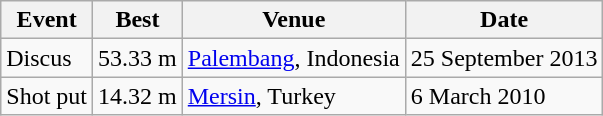<table class=wikitable>
<tr>
<th>Event</th>
<th>Best</th>
<th>Venue</th>
<th>Date</th>
</tr>
<tr>
<td>Discus</td>
<td>53.33 m</td>
<td><a href='#'>Palembang</a>, Indonesia</td>
<td>25 September 2013</td>
</tr>
<tr>
<td>Shot put</td>
<td>14.32 m</td>
<td><a href='#'>Mersin</a>, Turkey</td>
<td>6 March 2010</td>
</tr>
</table>
